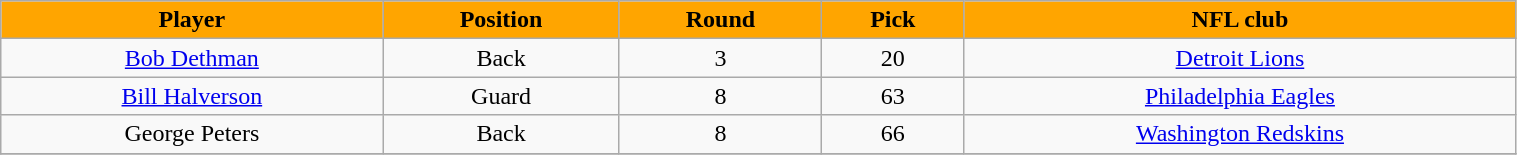<table class="wikitable" width="80%">
<tr align="center"  style="background:orange;color:black;">
<td><strong>Player</strong></td>
<td><strong>Position</strong></td>
<td><strong>Round</strong></td>
<td><strong>Pick</strong></td>
<td><strong>NFL club</strong></td>
</tr>
<tr align="center" bgcolor="">
<td><a href='#'>Bob Dethman</a></td>
<td>Back</td>
<td>3</td>
<td>20</td>
<td><a href='#'>Detroit Lions</a></td>
</tr>
<tr align="center" bgcolor="">
<td><a href='#'>Bill Halverson</a></td>
<td>Guard</td>
<td>8</td>
<td>63</td>
<td><a href='#'>Philadelphia Eagles</a></td>
</tr>
<tr align="center" bgcolor="">
<td>George Peters</td>
<td>Back</td>
<td>8</td>
<td>66</td>
<td><a href='#'>Washington Redskins</a></td>
</tr>
<tr align="center" bgcolor="">
</tr>
</table>
